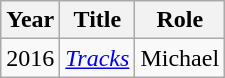<table class="wikitable">
<tr>
<th>Year</th>
<th>Title</th>
<th>Role</th>
</tr>
<tr>
<td>2016</td>
<td><em><a href='#'>Tracks</a></em></td>
<td>Michael</td>
</tr>
</table>
